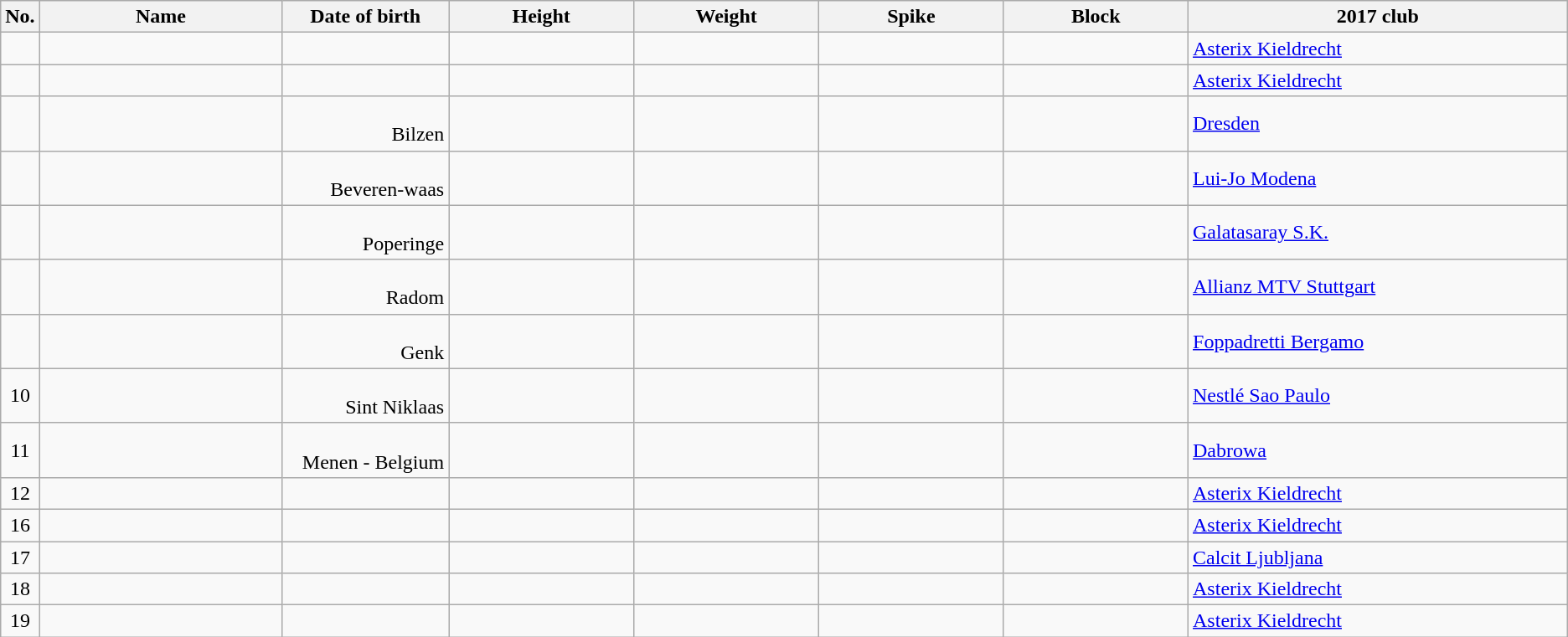<table class="wikitable sortable" style="font-size:100%; text-align:center;">
<tr>
<th>No.</th>
<th style="width:12em">Name</th>
<th style="width:8em">Date of birth</th>
<th style="width:9em">Height</th>
<th style="width:9em">Weight</th>
<th style="width:9em">Spike</th>
<th style="width:9em">Block</th>
<th style="width:19em">2017 club</th>
</tr>
<tr>
<td></td>
<td align=left></td>
<td align=right></td>
<td></td>
<td></td>
<td></td>
<td></td>
<td align=left> <a href='#'>Asterix Kieldrecht</a></td>
</tr>
<tr>
<td></td>
<td align=left></td>
<td align=right></td>
<td></td>
<td></td>
<td></td>
<td></td>
<td align=left> <a href='#'>Asterix Kieldrecht</a></td>
</tr>
<tr>
<td></td>
<td align=left></td>
<td align=right><br>Bilzen</td>
<td></td>
<td></td>
<td></td>
<td></td>
<td align=left> <a href='#'>Dresden</a></td>
</tr>
<tr>
<td></td>
<td align=left></td>
<td align=right><br>Beveren-waas</td>
<td></td>
<td></td>
<td></td>
<td></td>
<td align=left> <a href='#'>Lui-Jo Modena</a></td>
</tr>
<tr>
<td></td>
<td align=left></td>
<td align=right><br>Poperinge</td>
<td></td>
<td></td>
<td></td>
<td></td>
<td align=left> <a href='#'>Galatasaray S.K.</a></td>
</tr>
<tr>
<td></td>
<td align=left></td>
<td align=right><br>Radom</td>
<td></td>
<td></td>
<td></td>
<td></td>
<td align=left> <a href='#'>Allianz MTV Stuttgart</a></td>
</tr>
<tr>
<td></td>
<td align=left></td>
<td align=right><br>Genk</td>
<td></td>
<td></td>
<td></td>
<td></td>
<td align=left> <a href='#'>Foppadretti Bergamo</a></td>
</tr>
<tr>
<td>10</td>
<td align=left></td>
<td align=right><br>Sint Niklaas</td>
<td></td>
<td></td>
<td></td>
<td></td>
<td align=left> <a href='#'>Nestlé Sao Paulo</a></td>
</tr>
<tr>
<td>11</td>
<td align=left></td>
<td align=right><br>Menen - Belgium</td>
<td></td>
<td></td>
<td></td>
<td></td>
<td align=left> <a href='#'>Dabrowa</a></td>
</tr>
<tr>
<td>12</td>
<td align=left></td>
<td align=right></td>
<td></td>
<td></td>
<td></td>
<td></td>
<td align=left> <a href='#'>Asterix Kieldrecht</a></td>
</tr>
<tr>
<td>16</td>
<td align=left></td>
<td align=right></td>
<td></td>
<td></td>
<td></td>
<td></td>
<td align=left> <a href='#'>Asterix Kieldrecht</a></td>
</tr>
<tr>
<td>17</td>
<td align=left></td>
<td align=right></td>
<td></td>
<td></td>
<td></td>
<td></td>
<td align=left> <a href='#'>Calcit Ljubljana</a></td>
</tr>
<tr>
<td>18</td>
<td align=left></td>
<td align=right></td>
<td></td>
<td></td>
<td></td>
<td></td>
<td align=left> <a href='#'>Asterix Kieldrecht</a></td>
</tr>
<tr>
<td>19</td>
<td align=left></td>
<td align=right></td>
<td></td>
<td></td>
<td></td>
<td></td>
<td align=left> <a href='#'>Asterix Kieldrecht</a></td>
</tr>
</table>
